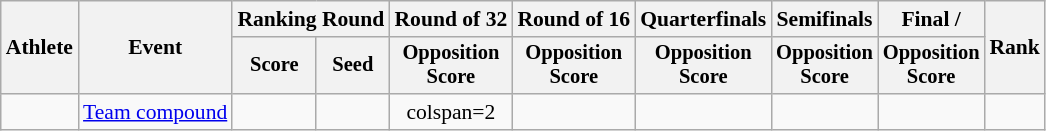<table class="wikitable" style="font-size:90%">
<tr>
<th rowspan="2">Athlete</th>
<th rowspan="2">Event</th>
<th colspan="2">Ranking Round</th>
<th>Round of 32</th>
<th>Round of 16</th>
<th>Quarterfinals</th>
<th>Semifinals</th>
<th>Final / </th>
<th rowspan="2">Rank</th>
</tr>
<tr style="font-size:95%">
<th>Score</th>
<th>Seed</th>
<th>Opposition<br>Score</th>
<th>Opposition<br>Score</th>
<th>Opposition<br>Score</th>
<th>Opposition<br>Score</th>
<th>Opposition<br>Score</th>
</tr>
<tr align=center>
<td align=left></td>
<td align=left><a href='#'>Team compound</a></td>
<td></td>
<td></td>
<td>colspan=2 </td>
<td></td>
<td></td>
<td></td>
<td></td>
</tr>
</table>
